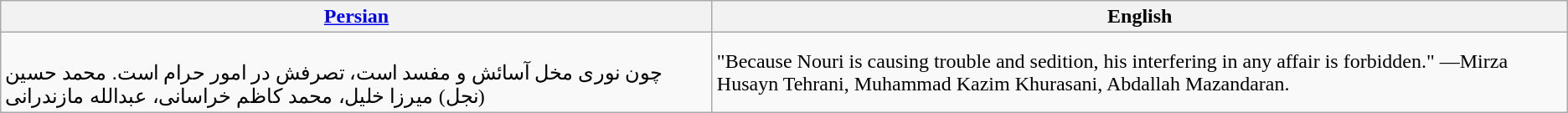<table class="wikitable">
<tr>
<th><a href='#'>Persian</a></th>
<th>English</th>
</tr>
<tr>
<td><div><br>چون نوری مخل آسائش و مفسد است، تصرفش در امور حرام است.
محمد حسین (نجل) میرزا خلیل، محمد کاظم خراسانی، عبدالله مازندرانی </div></td>
<td>"Because Nouri is causing trouble and sedition, his interfering in any affair is forbidden." —Mirza Husayn Tehrani, Muhammad Kazim Khurasani, Abdallah Mazandaran.</td>
</tr>
</table>
